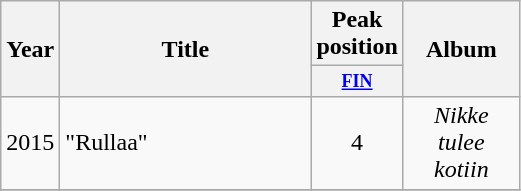<table class="wikitable">
<tr>
<th align="center" rowspan="2" width="10">Year</th>
<th align="center" rowspan="2" width="160">Title</th>
<th align="center" colspan="1" width="20">Peak position</th>
<th align="center" rowspan="2" width="70">Album</th>
</tr>
<tr>
<th scope="col" style="width:3em;font-size:75%;"><a href='#'>FIN</a><br></th>
</tr>
<tr>
<td style="text-align:center;">2015</td>
<td>"Rullaa"</td>
<td style="text-align:center;">4</td>
<td style="text-align:center;"><em>Nikke tulee kotiin</em></td>
</tr>
<tr>
</tr>
</table>
